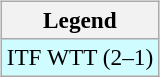<table>
<tr valign=top>
<td><br><table class=wikitable style=font-size:97%>
<tr>
<th>Legend</th>
</tr>
<tr bgcolor=cffcff>
<td>ITF WTT (2–1)</td>
</tr>
</table>
</td>
<td></td>
</tr>
</table>
